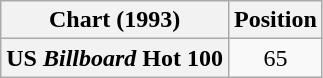<table class="wikitable sortable plainrowheaders">
<tr>
<th>Chart (1993)</th>
<th>Position</th>
</tr>
<tr>
<th scope="row">US <em>Billboard</em> Hot 100</th>
<td style="text-align:center;">65</td>
</tr>
</table>
